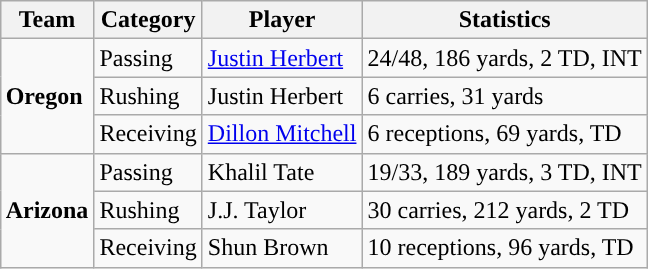<table class="wikitable" style="float: right;">
<tr>
<th>Team</th>
<th>Category</th>
<th>Player</th>
<th>Statistics</th>
</tr>
<tr>
<td rowspan=3><strong>Oregon</strong></td>
<td>Passing</td>
<td><a href='#'>Justin Herbert</a></td>
<td>24/48, 186 yards, 2 TD, INT</td>
</tr>
<tr>
<td>Rushing</td>
<td>Justin Herbert</td>
<td>6 carries, 31 yards</td>
</tr>
<tr>
<td>Receiving</td>
<td><a href='#'>Dillon Mitchell</a></td>
<td>6 receptions, 69 yards, TD</td>
</tr>
<tr>
<td rowspan=3><strong>Arizona</strong></td>
<td>Passing</td>
<td>Khalil Tate</td>
<td>19/33, 189 yards, 3 TD, INT</td>
</tr>
<tr>
<td>Rushing</td>
<td>J.J. Taylor</td>
<td>30 carries, 212 yards, 2 TD</td>
</tr>
<tr>
<td>Receiving</td>
<td>Shun Brown</td>
<td>10 receptions, 96 yards, TD</td>
</tr>
</table>
